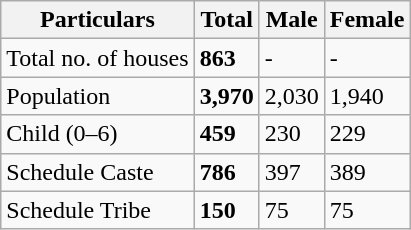<table class="wikitable">
<tr>
<th>Particulars</th>
<th>Total</th>
<th>Male</th>
<th>Female</th>
</tr>
<tr>
<td>Total no. of houses</td>
<td><strong>863</strong></td>
<td>-</td>
<td>-</td>
</tr>
<tr>
<td>Population</td>
<td><strong>3,970</strong></td>
<td>2,030</td>
<td>1,940</td>
</tr>
<tr>
<td>Child (0–6)</td>
<td><strong>459</strong></td>
<td>230</td>
<td>229</td>
</tr>
<tr>
<td>Schedule Caste</td>
<td><strong>786</strong></td>
<td>397</td>
<td>389</td>
</tr>
<tr>
<td>Schedule Tribe</td>
<td><strong>150</strong></td>
<td>75</td>
<td>75</td>
</tr>
</table>
